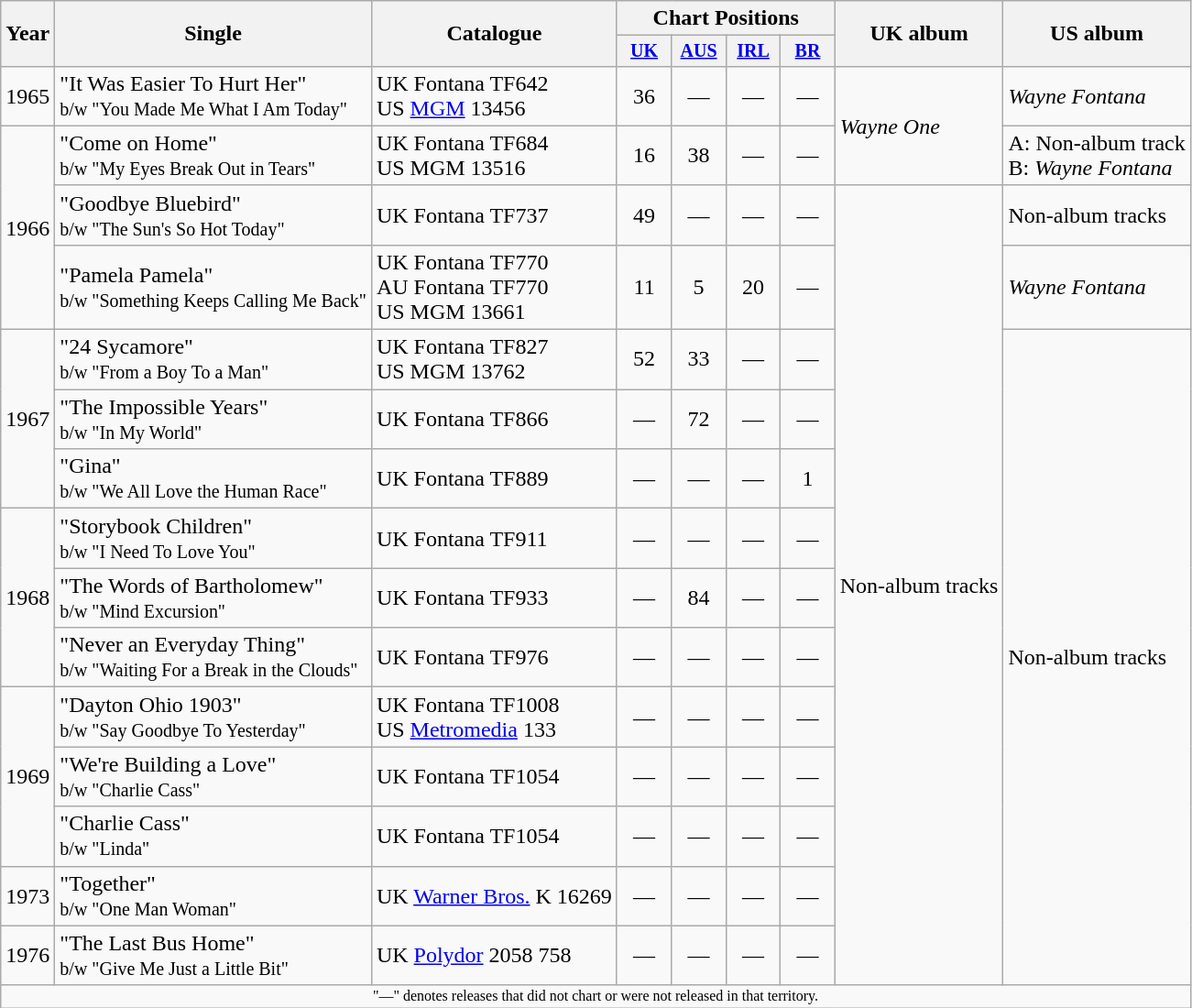<table class="wikitable">
<tr>
<th rowspan="2">Year</th>
<th rowspan="2">Single</th>
<th rowspan="2">Catalogue</th>
<th colspan="4">Chart Positions</th>
<th rowspan="2">UK album</th>
<th rowspan="2">US album</th>
</tr>
<tr style="font-size:smaller;">
<th style="width:2.5em;"><a href='#'>UK</a><br></th>
<th style="width:2.5em;"><a href='#'>AUS</a><br></th>
<th style="width:2.5em;"><a href='#'>IRL</a><br></th>
<th style="width:2.5em;"><a href='#'>BR</a><br></th>
</tr>
<tr>
<td rowspan="1">1965</td>
<td>"It Was Easier To Hurt Her" <br><small>b/w "You Made Me What I Am Today"</small></td>
<td>UK Fontana TF642<br>US <a href='#'>MGM</a> 13456</td>
<td align="center">36</td>
<td align="center">—</td>
<td align="center">—</td>
<td align="center">—</td>
<td align="left" rowspan="2"><em>Wayne One</em></td>
<td align="left"><em>Wayne Fontana</em></td>
</tr>
<tr>
<td rowspan="3">1966</td>
<td>"Come on Home" <br><small>b/w "My Eyes Break Out in Tears"</small></td>
<td>UK Fontana TF684<br>US MGM 13516</td>
<td align="center">16</td>
<td align="center">38</td>
<td align="center">—</td>
<td align="center">—</td>
<td align="left">A: Non-album track<br>B: <em>Wayne Fontana</em></td>
</tr>
<tr>
<td>"Goodbye Bluebird" <br><small>b/w "The Sun's So Hot Today" </small></td>
<td>UK Fontana TF737</td>
<td align="center">49</td>
<td align="center">—</td>
<td align="center">—</td>
<td align="center">—</td>
<td align="left" rowspan="13">Non-album tracks</td>
<td align="left">Non-album tracks</td>
</tr>
<tr>
<td>"Pamela Pamela" <br><small>b/w "Something Keeps Calling Me Back"</small></td>
<td>UK Fontana TF770<br>AU Fontana TF770<br>US MGM 13661</td>
<td align="center">11</td>
<td align="center">5</td>
<td align="center">20</td>
<td align="center">—</td>
<td align="left"><em>Wayne Fontana</em></td>
</tr>
<tr>
<td rowspan="3">1967</td>
<td>"24 Sycamore" <br><small>b/w "From a Boy To a Man"</small></td>
<td>UK Fontana TF827<br>US MGM 13762</td>
<td align="center">52</td>
<td align="center">33</td>
<td align="center">—</td>
<td align="center">—</td>
<td align="left" rowspan="11">Non-album tracks</td>
</tr>
<tr>
<td>"The Impossible Years" <br><small>b/w "In My World"</small></td>
<td>UK Fontana TF866</td>
<td align="center">—</td>
<td align="center">72</td>
<td align="center">—</td>
<td align="center">—</td>
</tr>
<tr>
<td>"Gina" <br><small>b/w "We All Love the Human Race" </small></td>
<td>UK Fontana TF889</td>
<td align="center">—</td>
<td align="center">—</td>
<td align="center">—</td>
<td align="center">1</td>
</tr>
<tr>
<td rowspan="3">1968</td>
<td>"Storybook Children" <br><small>b/w "I Need To Love You"</small></td>
<td>UK Fontana TF911</td>
<td align="center">—</td>
<td align="center">—</td>
<td align="center">—</td>
<td align="center">—</td>
</tr>
<tr>
<td>"The Words of Bartholomew" <br><small>b/w "Mind Excursion"</small></td>
<td>UK Fontana TF933</td>
<td align="center">—</td>
<td align="center">84</td>
<td align="center">—</td>
<td align="center">—</td>
</tr>
<tr>
<td>"Never an Everyday Thing" <br><small>b/w "Waiting For a Break in the Clouds"</small></td>
<td>UK Fontana TF976</td>
<td align="center">—</td>
<td align="center">—</td>
<td align="center">—</td>
<td align="center">—</td>
</tr>
<tr>
<td rowspan="3">1969</td>
<td>"Dayton Ohio 1903" <br><small>b/w "Say Goodbye To Yesterday" </small></td>
<td>UK Fontana TF1008<br>US <a href='#'>Metromedia</a> 133</td>
<td align="center">—</td>
<td align="center">—</td>
<td align="center">—</td>
<td align="center">—</td>
</tr>
<tr>
<td>"We're Building a Love" <br><small>b/w "Charlie Cass"</small></td>
<td>UK Fontana TF1054</td>
<td align="center">—</td>
<td align="center">—</td>
<td align="center">—</td>
<td align="center">—</td>
</tr>
<tr>
<td>"Charlie Cass" <br><small>b/w "Linda"</small></td>
<td>UK Fontana TF1054</td>
<td align="center">—</td>
<td align="center">—</td>
<td align="center">—</td>
<td align="center">—</td>
</tr>
<tr>
<td rowspan="1">1973</td>
<td>"Together" <br><small>b/w "One Man Woman"</small></td>
<td>UK <a href='#'>Warner Bros.</a> K 16269</td>
<td align="center">—</td>
<td align="center">—</td>
<td align="center">—</td>
<td align="center">—</td>
</tr>
<tr>
<td rowspan="1">1976</td>
<td>"The Last Bus Home" <br><small>b/w "Give Me Just a Little Bit"</small></td>
<td>UK <a href='#'>Polydor</a> 2058 758</td>
<td align="center">—</td>
<td align="center">—</td>
<td align="center">—</td>
<td align="center">—</td>
</tr>
<tr>
<td align="center" colspan="10" style="font-size:8pt">"—" denotes releases that did not chart or were not released in that territory.</td>
</tr>
</table>
